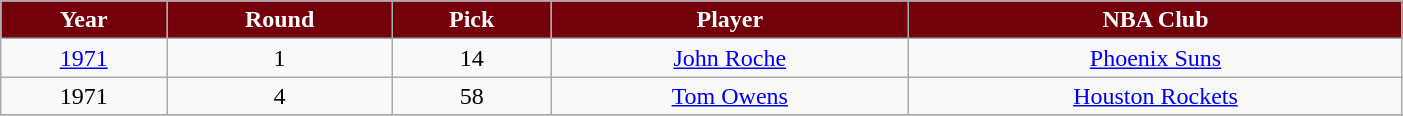<table class="wikitable" width="74%">
<tr align="center" style="background:#73000a;color:white;">
<td><strong>Year</strong></td>
<td><strong>Round</strong></td>
<td><strong>Pick</strong></td>
<td><strong>Player</strong></td>
<td><strong>NBA Club</strong></td>
</tr>
<tr align="center" bgcolor="">
<td><a href='#'>1971</a></td>
<td>1</td>
<td>14</td>
<td><a href='#'>John Roche</a></td>
<td><a href='#'>Phoenix Suns</a></td>
</tr>
<tr align="center" bgcolor="">
<td>1971</td>
<td>4</td>
<td>58</td>
<td><a href='#'>Tom Owens</a></td>
<td><a href='#'>Houston Rockets</a></td>
</tr>
<tr align="center" bgcolor="">
</tr>
</table>
